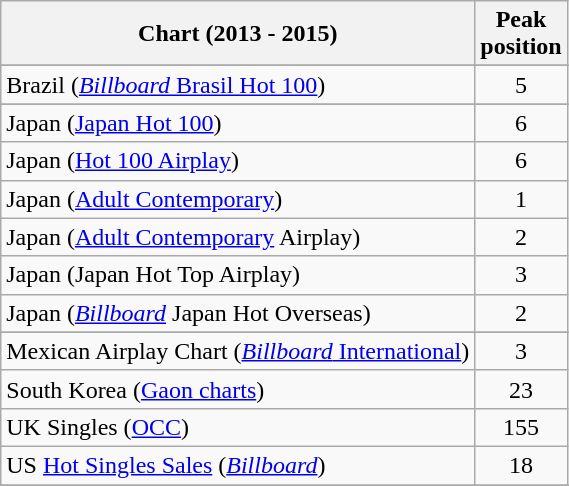<table class="wikitable sortable">
<tr>
<th>Chart (2013 - 2015)</th>
<th>Peak<br>position</th>
</tr>
<tr>
</tr>
<tr>
<td>Brazil (<a href='#'><em>Billboard</em> Brasil Hot 100</a>)</td>
<td style="text-align:center;">5</td>
</tr>
<tr>
</tr>
<tr>
<td>Japan (<a href='#'>Japan Hot 100</a>)</td>
<td style="text-align:center;">6</td>
</tr>
<tr>
<td>Japan (<a href='#'>Hot 100 Airplay</a>)</td>
<td style="text-align:center;">6</td>
</tr>
<tr>
<td>Japan (<a href='#'>Adult Contemporary</a>)</td>
<td style="text-align:center;">1</td>
</tr>
<tr>
<td>Japan (<a href='#'>Adult Contemporary</a> Airplay)</td>
<td style="text-align:center;">2</td>
</tr>
<tr>
<td>Japan (Japan Hot Top Airplay)</td>
<td style="text-align:center;">3</td>
</tr>
<tr>
<td>Japan (<em><a href='#'>Billboard</a></em> Japan Hot Overseas)</td>
<td style="text-align:center;">2</td>
</tr>
<tr>
</tr>
<tr>
<td>Mexican Airplay Chart (<a href='#'><em>Billboard</em> International</a>)</td>
<td style="text-align:center;">3</td>
</tr>
<tr>
<td>South Korea (<a href='#'>Gaon charts</a>)</td>
<td style="text-align:center;">23</td>
</tr>
<tr>
<td>UK Singles (<a href='#'>OCC</a>)</td>
<td style="text-align:center;">155</td>
</tr>
<tr>
<td>US <a href='#'>Hot Singles Sales</a> (<em><a href='#'>Billboard</a></em>)</td>
<td style="text-align:center;">18</td>
</tr>
<tr>
</tr>
<tr>
</tr>
</table>
